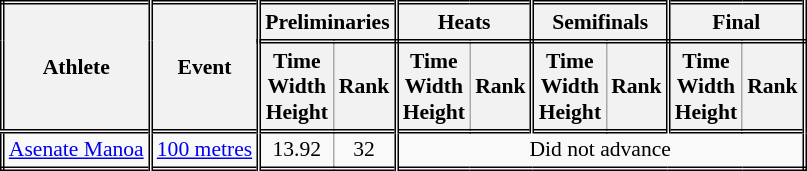<table class=wikitable style="font-size:90%; border: double;">
<tr>
<th rowspan="2" style="border-right:double">Athlete</th>
<th rowspan="2" style="border-right:double">Event</th>
<th colspan="2" style="border-right:double; border-bottom:double;">Preliminaries</th>
<th colspan="2" style="border-right:double; border-bottom:double;">Heats</th>
<th colspan="2" style="border-right:double; border-bottom:double;">Semifinals</th>
<th colspan="2" style="border-right:double; border-bottom:double;">Final</th>
</tr>
<tr>
<th>Time<br>Width<br>Height</th>
<th style="border-right:double">Rank</th>
<th>Time<br>Width<br>Height</th>
<th style="border-right:double">Rank</th>
<th>Time<br>Width<br>Height</th>
<th style="border-right:double">Rank</th>
<th>Time<br>Width<br>Height</th>
<th style="border-right:double">Rank</th>
</tr>
<tr style="border-top: double;">
<td style="border-right:double"><a href='#'>Asenate Manoa</a></td>
<td style="border-right:double"><a href='#'>100 metres</a></td>
<td align=center>13.92</td>
<td style="border-right:double" align=center>32</td>
<td colspan="6" align=center>Did not advance</td>
</tr>
</table>
